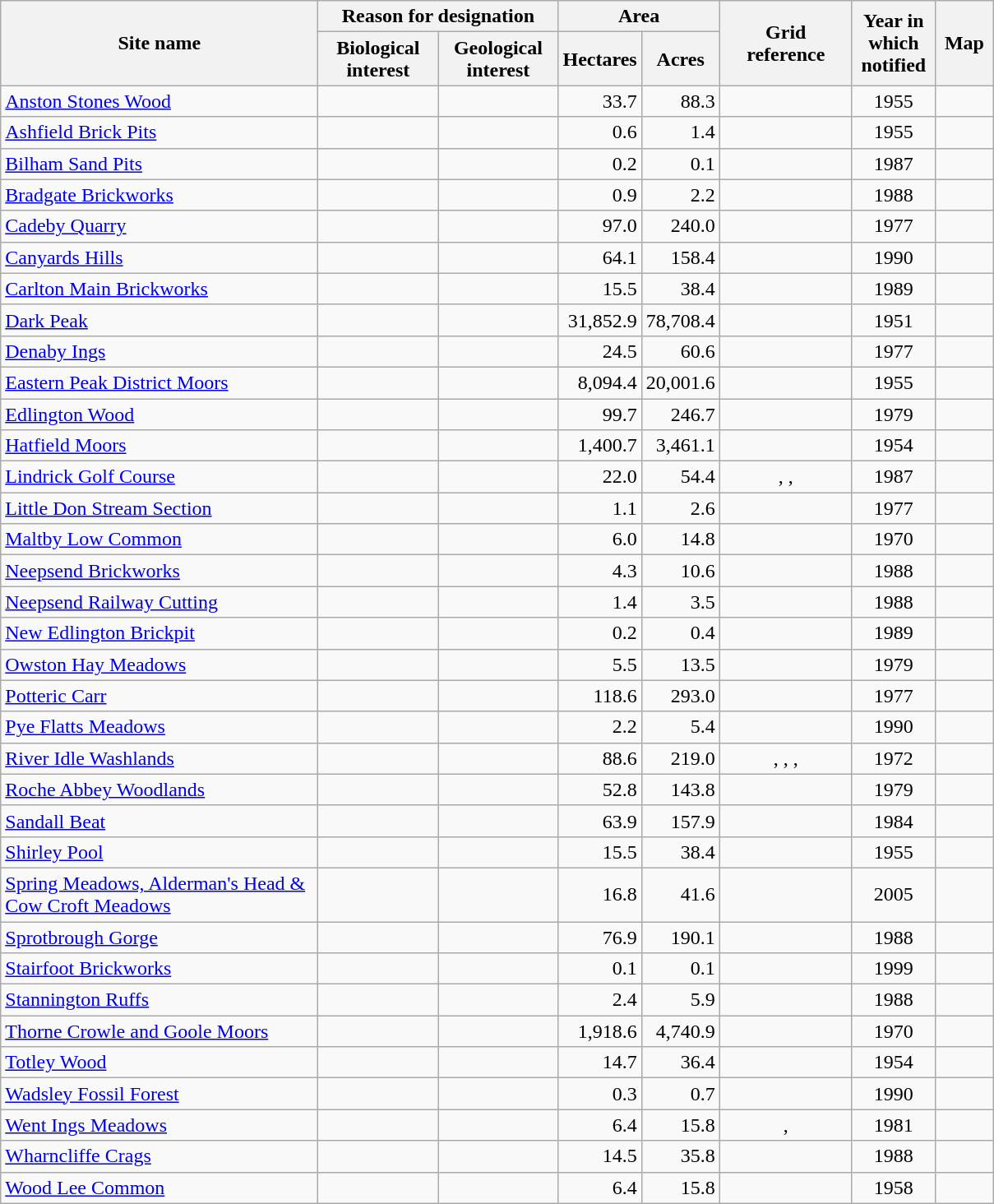<table class="wikitable">
<tr>
<th width="250" rowspan="2">Site name</th>
<th width="180" colspan="2">Reason for designation</th>
<th width="100" colspan="2">Area</th>
<th width="100" rowspan="2">Grid reference</th>
<th width="60" rowspan="2">Year in which notified</th>
<th width="40" rowspan="2">Map</th>
</tr>
<tr>
<th width="90">Biological interest</th>
<th width="90">Geological interest</th>
<th width="50">Hectares</th>
<th width="50">Acres</th>
</tr>
<tr>
<td><a href='#'>Anston Stones Wood</a></td>
<td align="center"></td>
<td></td>
<td align="right">33.7</td>
<td align="right">88.3</td>
<td align="center"></td>
<td align="center">1955</td>
<td align="center"></td>
</tr>
<tr>
<td><a href='#'>Ashfield Brick Pits</a></td>
<td></td>
<td align="center"></td>
<td align="right">0.6</td>
<td align="right">1.4</td>
<td align="center"></td>
<td align="center">1955</td>
<td align="center"></td>
</tr>
<tr>
<td><a href='#'>Bilham Sand Pits</a></td>
<td></td>
<td align="center"></td>
<td align="right">0.2</td>
<td align="right">0.1</td>
<td align="center"></td>
<td align="center">1987</td>
<td align="center"></td>
</tr>
<tr>
<td><a href='#'>Bradgate Brickworks</a></td>
<td></td>
<td align="center"></td>
<td align="right">0.9</td>
<td align="right">2.2</td>
<td align="center"></td>
<td align="center">1988</td>
<td align="center"></td>
</tr>
<tr>
<td><a href='#'>Cadeby Quarry</a></td>
<td></td>
<td align="center"></td>
<td align="right">97.0</td>
<td align="right">240.0</td>
<td align="center"></td>
<td align="center">1977</td>
<td align="center"></td>
</tr>
<tr>
<td><a href='#'>Canyards Hills</a></td>
<td align="center"></td>
<td align="center"></td>
<td align="right">64.1</td>
<td align="right">158.4</td>
<td align="center"></td>
<td align="center">1990</td>
<td align="center"></td>
</tr>
<tr>
<td><a href='#'>Carlton Main Brickworks</a></td>
<td></td>
<td align="center"></td>
<td align="right">15.5</td>
<td align="right">38.4</td>
<td align="center"></td>
<td align="center">1989</td>
<td align="center"></td>
</tr>
<tr>
<td><a href='#'>Dark Peak</a></td>
<td align="center"></td>
<td align="center"></td>
<td align="right">31,852.9</td>
<td align="right">78,708.4</td>
<td align="center"></td>
<td align="center">1951</td>
<td align="center"></td>
</tr>
<tr>
<td><a href='#'>Denaby Ings</a></td>
<td align="center"></td>
<td></td>
<td align="right">24.5</td>
<td align="right">60.6</td>
<td align="center"></td>
<td align="center">1977</td>
<td align="center"></td>
</tr>
<tr>
<td><a href='#'>Eastern Peak District Moors</a></td>
<td align="center"></td>
<td align="center"></td>
<td align="right">8,094.4</td>
<td align="right">20,001.6</td>
<td align="center"></td>
<td align="center">1955</td>
<td align="center"></td>
</tr>
<tr>
<td><a href='#'>Edlington Wood</a></td>
<td align="center"></td>
<td></td>
<td align="right">99.7</td>
<td align="right">246.7</td>
<td align="center"></td>
<td align="center">1979</td>
<td align="center"></td>
</tr>
<tr>
<td><a href='#'>Hatfield Moors</a></td>
<td align="center"></td>
<td></td>
<td align="right">1,400.7</td>
<td align="right">3,461.1</td>
<td align="center"></td>
<td align="center">1954</td>
<td align="center"></td>
</tr>
<tr>
<td><a href='#'>Lindrick Golf Course</a></td>
<td align="center"></td>
<td></td>
<td align="right">22.0</td>
<td align="right">54.4</td>
<td align="center">, , </td>
<td align="center">1987</td>
<td align="center"></td>
</tr>
<tr>
<td><a href='#'>Little Don Stream Section</a></td>
<td></td>
<td align="center"></td>
<td align="right">1.1</td>
<td align="right">2.6</td>
<td align="center"></td>
<td align="center">1977</td>
<td align="center"></td>
</tr>
<tr>
<td><a href='#'>Maltby Low Common</a></td>
<td align="center"></td>
<td></td>
<td align="right">6.0</td>
<td align="right">14.8</td>
<td align="center"></td>
<td align="center">1970</td>
<td align="center"></td>
</tr>
<tr>
<td><a href='#'>Neepsend Brickworks</a></td>
<td></td>
<td align="center"></td>
<td align="right">4.3</td>
<td align="right">10.6</td>
<td align="center"></td>
<td align="center">1988</td>
<td align="center"></td>
</tr>
<tr>
<td><a href='#'>Neepsend Railway Cutting</a></td>
<td></td>
<td align="center"></td>
<td align="right">1.4</td>
<td align="right">3.5</td>
<td align="center"></td>
<td align="center">1988</td>
<td align="center"></td>
</tr>
<tr>
<td><a href='#'>New Edlington Brickpit</a></td>
<td></td>
<td align="center"></td>
<td align="right">0.2</td>
<td align="right">0.4</td>
<td align="center"></td>
<td align="center">1989</td>
<td align="center"></td>
</tr>
<tr>
<td><a href='#'>Owston Hay Meadows</a></td>
<td align="center"></td>
<td></td>
<td align="right">5.5</td>
<td align="right">13.5</td>
<td align="center"></td>
<td align="center">1979</td>
<td align="center"></td>
</tr>
<tr>
<td><a href='#'>Potteric Carr</a></td>
<td align="center"></td>
<td></td>
<td align="right">118.6</td>
<td align="right">293.0</td>
<td align="center"></td>
<td align="center">1977</td>
<td align="center"></td>
</tr>
<tr>
<td><a href='#'>Pye Flatts Meadows</a></td>
<td align="center"></td>
<td></td>
<td align="right">2.2</td>
<td align="right">5.4</td>
<td align="center"></td>
<td align="center">1990</td>
<td align="center"></td>
</tr>
<tr>
<td><a href='#'>River Idle Washlands</a></td>
<td align="center"></td>
<td></td>
<td align="right">88.6</td>
<td align="right">219.0</td>
<td align="center">, , , </td>
<td align="center">1972</td>
<td align="center"></td>
</tr>
<tr>
<td><a href='#'>Roche Abbey Woodlands</a></td>
<td align="center"></td>
<td></td>
<td align="right">52.8</td>
<td align="right">143.8</td>
<td align="center"></td>
<td align="center">1979</td>
<td align="center"></td>
</tr>
<tr>
<td><a href='#'>Sandall Beat</a></td>
<td align="center"></td>
<td></td>
<td align="right">63.9</td>
<td align="right">157.9</td>
<td align="center"></td>
<td align="center">1984</td>
<td align="center"></td>
</tr>
<tr>
<td><a href='#'>Shirley Pool</a></td>
<td align="center"></td>
<td></td>
<td align="right">15.5</td>
<td align="right">38.4</td>
<td align="center"></td>
<td align="center">1955</td>
<td align="center"></td>
</tr>
<tr>
<td><a href='#'>Spring Meadows, Alderman's Head & Cow Croft Meadows</a></td>
<td align="center"></td>
<td></td>
<td align="right">16.8</td>
<td align="right">41.6</td>
<td align="center"></td>
<td align="center">2005</td>
<td align="center"></td>
</tr>
<tr>
<td><a href='#'>Sprotbrough Gorge</a></td>
<td align="center"></td>
<td></td>
<td align="right">76.9</td>
<td align="right">190.1</td>
<td align="center"></td>
<td align="center">1988</td>
<td align="center"></td>
</tr>
<tr>
<td><a href='#'>Stairfoot Brickworks</a></td>
<td></td>
<td align="center"></td>
<td align="right">0.1</td>
<td align="right">0.1</td>
<td align="center"></td>
<td align="center">1999</td>
<td align="center"></td>
</tr>
<tr>
<td><a href='#'>Stannington Ruffs</a></td>
<td></td>
<td align="center"></td>
<td align="right">2.4</td>
<td align="right">5.9</td>
<td align="center"></td>
<td align="center">1988</td>
<td align="center"></td>
</tr>
<tr>
<td><a href='#'>Thorne Crowle and Goole Moors</a></td>
<td align="center"></td>
<td></td>
<td align="right">1,918.6</td>
<td align="right">4,740.9</td>
<td align="center"></td>
<td align="center">1970</td>
<td align="center"></td>
</tr>
<tr>
<td><a href='#'>Totley Wood</a></td>
<td align="center"></td>
<td></td>
<td align="right">14.7</td>
<td align="right">36.4</td>
<td align="center"></td>
<td align="center">1954</td>
<td align="center"></td>
</tr>
<tr>
<td><a href='#'>Wadsley Fossil Forest</a></td>
<td></td>
<td align="center"></td>
<td align="right">0.3</td>
<td align="right">0.7</td>
<td align="center"></td>
<td align="center">1990</td>
<td align="center"></td>
</tr>
<tr>
<td><a href='#'>Went Ings Meadows</a></td>
<td align="center"></td>
<td></td>
<td align="right">6.4</td>
<td align="right">15.8</td>
<td align="center">, </td>
<td align="center">1981</td>
<td align="center"></td>
</tr>
<tr>
<td><a href='#'>Wharncliffe Crags</a></td>
<td></td>
<td align="center"></td>
<td align="right">14.5</td>
<td align="right">35.8</td>
<td align="center"></td>
<td align="center">1988</td>
<td align="center"></td>
</tr>
<tr>
<td><a href='#'>Wood Lee Common</a></td>
<td></td>
<td align="center"></td>
<td align="right">6.4</td>
<td align="right">15.8</td>
<td align="center"></td>
<td align="center">1958</td>
<td align="center"></td>
</tr>
</table>
